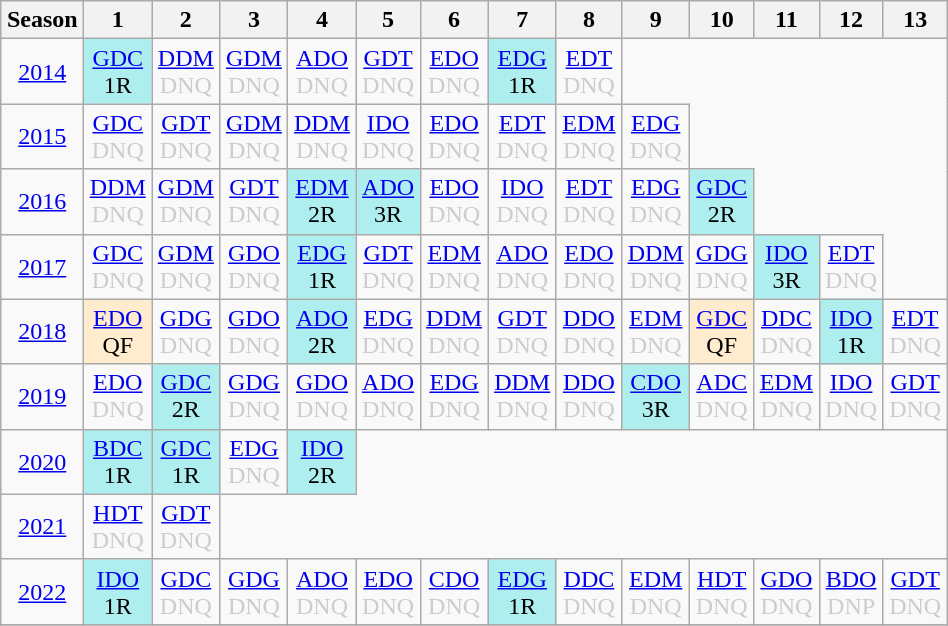<table class="wikitable" style="width:50%; margin:0">
<tr>
<th>Season</th>
<th>1</th>
<th>2</th>
<th>3</th>
<th>4</th>
<th>5</th>
<th>6</th>
<th>7</th>
<th>8</th>
<th>9</th>
<th>10</th>
<th>11</th>
<th>12</th>
<th>13</th>
</tr>
<tr>
<td style="text-align:center;"background:#efefef;"><a href='#'>2014</a></td>
<td style="text-align:center; background:#afeeee;"><a href='#'>GDC</a><br>1R</td>
<td style="text-align:center; color:#ccc;"><a href='#'>DDM</a><br>DNQ</td>
<td style="text-align:center; color:#ccc;"><a href='#'>GDM</a><br>DNQ</td>
<td style="text-align:center; color:#ccc;"><a href='#'>ADO</a><br>DNQ</td>
<td style="text-align:center; color:#ccc;"><a href='#'>GDT</a><br>DNQ</td>
<td style="text-align:center; color:#ccc;"><a href='#'>EDO</a><br>DNQ</td>
<td style="text-align:center; background:#afeeee;"><a href='#'>EDG</a><br>1R</td>
<td style="text-align:center; color:#ccc;"><a href='#'>EDT</a><br>DNQ</td>
</tr>
<tr>
<td style="text-align:center;"background:#efefef;"><a href='#'>2015</a></td>
<td style="text-align:center; color:#ccc;"><a href='#'>GDC</a><br>DNQ</td>
<td style="text-align:center; color:#ccc;"><a href='#'>GDT</a><br>DNQ</td>
<td style="text-align:center; color:#ccc;"><a href='#'>GDM</a><br>DNQ</td>
<td style="text-align:center; color:#ccc;"><a href='#'>DDM</a><br>DNQ</td>
<td style="text-align:center; color:#ccc;"><a href='#'>IDO</a><br>DNQ</td>
<td style="text-align:center; color:#ccc;"><a href='#'>EDO</a><br>DNQ</td>
<td style="text-align:center; color:#ccc;"><a href='#'>EDT</a><br>DNQ</td>
<td style="text-align:center; color:#ccc;"><a href='#'>EDM</a><br>DNQ</td>
<td style="text-align:center; color:#ccc;"><a href='#'>EDG</a><br>DNQ</td>
</tr>
<tr>
<td style="text-align:center;"background:#efefef;"><a href='#'>2016</a></td>
<td style="text-align:center; color:#ccc;"><a href='#'>DDM</a><br>DNQ</td>
<td style="text-align:center; color:#ccc;"><a href='#'>GDM</a><br>DNQ</td>
<td style="text-align:center; color:#ccc;"><a href='#'>GDT</a><br>DNQ</td>
<td style="text-align:center; background:#afeeee;"><a href='#'>EDM</a><br>2R</td>
<td style="text-align:center; background:#afeeee;"><a href='#'>ADO</a><br>3R</td>
<td style="text-align:center; color:#ccc;"><a href='#'>EDO</a><br>DNQ</td>
<td style="text-align:center; color:#ccc;"><a href='#'>IDO</a><br>DNQ</td>
<td style="text-align:center; color:#ccc;"><a href='#'>EDT</a><br>DNQ</td>
<td style="text-align:center; color:#ccc;"><a href='#'>EDG</a><br>DNQ</td>
<td style="text-align:center; background:#afeeee;"><a href='#'>GDC</a><br>2R</td>
</tr>
<tr>
<td style="text-align:center;"background:#efefef;"><a href='#'>2017</a></td>
<td style="text-align:center; color:#ccc;"><a href='#'>GDC</a><br>DNQ</td>
<td style="text-align:center; color:#ccc;"><a href='#'>GDM</a><br>DNQ</td>
<td style="text-align:center; color:#ccc;"><a href='#'>GDO</a><br>DNQ</td>
<td style="text-align:center; background:#afeeee;"><a href='#'>EDG</a><br>1R</td>
<td style="text-align:center; color:#ccc;"><a href='#'>GDT</a><br>DNQ</td>
<td style="text-align:center; color:#ccc;"><a href='#'>EDM</a><br>DNQ</td>
<td style="text-align:center; color:#ccc;"><a href='#'>ADO</a><br>DNQ</td>
<td style="text-align:center; color:#ccc;"><a href='#'>EDO</a><br>DNQ</td>
<td style="text-align:center; color:#ccc;"><a href='#'>DDM</a><br>DNQ</td>
<td style="text-align:center; color:#ccc;"><a href='#'>GDG</a><br>DNQ</td>
<td style="text-align:center; background:#afeeee;"><a href='#'>IDO</a><br>3R</td>
<td style="text-align:center; color:#ccc;"><a href='#'>EDT</a><br>DNQ</td>
</tr>
<tr>
<td style="text-align:center;"background:#efefef;"><a href='#'>2018</a></td>
<td style="text-align:center; background:#ffebcd;"><a href='#'>EDO</a><br>QF</td>
<td style="text-align:center; color:#ccc;"><a href='#'>GDG</a><br>DNQ</td>
<td style="text-align:center; color:#ccc;"><a href='#'>GDO</a><br>DNQ</td>
<td style="text-align:center; background:#afeeee;"><a href='#'>ADO</a><br>2R</td>
<td style="text-align:center; color:#ccc;"><a href='#'>EDG</a><br>DNQ</td>
<td style="text-align:center; color:#ccc;"><a href='#'>DDM</a><br>DNQ</td>
<td style="text-align:center; color:#ccc;"><a href='#'>GDT</a><br>DNQ</td>
<td style="text-align:center; color:#ccc;"><a href='#'>DDO</a><br>DNQ</td>
<td style="text-align:center; color:#ccc;"><a href='#'>EDM</a><br>DNQ</td>
<td style="text-align:center; background:#ffebcd;"><a href='#'>GDC</a><br>QF</td>
<td style="text-align:center; color:#ccc;"><a href='#'>DDC</a><br>DNQ</td>
<td style="text-align:center; background:#afeeee;"><a href='#'>IDO</a><br>1R</td>
<td style="text-align:center; color:#ccc;"><a href='#'>EDT</a><br>DNQ</td>
</tr>
<tr>
<td style="text-align:center;"background:#efefef;"><a href='#'>2019</a></td>
<td style="text-align:center; color:#ccc;"><a href='#'>EDO</a><br>DNQ</td>
<td style="text-align:center; background:#afeeee;"><a href='#'>GDC</a><br>2R</td>
<td style="text-align:center; color:#ccc;"><a href='#'>GDG</a><br>DNQ</td>
<td style="text-align:center; color:#ccc;"><a href='#'>GDO</a><br>DNQ</td>
<td style="text-align:center; color:#ccc;"><a href='#'>ADO</a><br>DNQ</td>
<td style="text-align:center; color:#ccc;"><a href='#'>EDG</a><br>DNQ</td>
<td style="text-align:center; color:#ccc;"><a href='#'>DDM</a><br>DNQ</td>
<td style="text-align:center; color:#ccc;"><a href='#'>DDO</a><br>DNQ</td>
<td style="text-align:center; background:#afeeee;"><a href='#'>CDO</a><br>3R</td>
<td style="text-align:center; color:#ccc;"><a href='#'>ADC</a><br>DNQ</td>
<td style="text-align:center; color:#ccc;"><a href='#'>EDM</a><br>DNQ</td>
<td style="text-align:center; color:#ccc;"><a href='#'>IDO</a><br>DNQ</td>
<td style="text-align:center; color:#ccc;"><a href='#'>GDT</a><br>DNQ</td>
</tr>
<tr>
<td style="text-align:center;"background:#efefef;"><a href='#'>2020</a></td>
<td style="text-align:center; background:#afeeee;"><a href='#'>BDC</a><br>1R</td>
<td style="text-align:center; background:#afeeee;"><a href='#'>GDC</a><br>1R</td>
<td style="text-align:center; color:#ccc;"><a href='#'>EDG</a><br>DNQ</td>
<td style="text-align:center; background:#afeeee;"><a href='#'>IDO</a><br>2R</td>
</tr>
<tr>
<td style="text-align:center;"background:#efefef;"><a href='#'>2021</a></td>
<td style="text-align:center; color:#ccc;"><a href='#'>HDT</a><br>DNQ</td>
<td style="text-align:center; color:#ccc;"><a href='#'>GDT</a><br>DNQ</td>
</tr>
<tr>
<td style="text-align:center;"background:#efefef;"><a href='#'>2022</a></td>
<td style="text-align:center; background:#afeeee;"><a href='#'>IDO</a><br>1R</td>
<td style="text-align:center; color:#ccc;"><a href='#'>GDC</a><br>DNQ</td>
<td style="text-align:center; color:#ccc;"><a href='#'>GDG</a><br>DNQ</td>
<td style="text-align:center; color:#ccc;"><a href='#'>ADO</a><br>DNQ</td>
<td style="text-align:center; color:#ccc;"><a href='#'>EDO</a><br>DNQ</td>
<td style="text-align:center; color:#ccc;"><a href='#'>CDO</a><br>DNQ</td>
<td style="text-align:center; background:#afeeee;"><a href='#'>EDG</a><br>1R</td>
<td style="text-align:center; color:#ccc;"><a href='#'>DDC</a><br>DNQ</td>
<td style="text-align:center; color:#ccc;"><a href='#'>EDM</a><br>DNQ</td>
<td style="text-align:center; color:#ccc;"><a href='#'>HDT</a><br>DNQ</td>
<td style="text-align:center; color:#ccc;"><a href='#'>GDO</a><br>DNQ</td>
<td style="text-align:center; color:#ccc;"><a href='#'>BDO</a><br>DNP</td>
<td style="text-align:center; color:#ccc;"><a href='#'>GDT</a><br>DNQ</td>
</tr>
<tr>
</tr>
</table>
